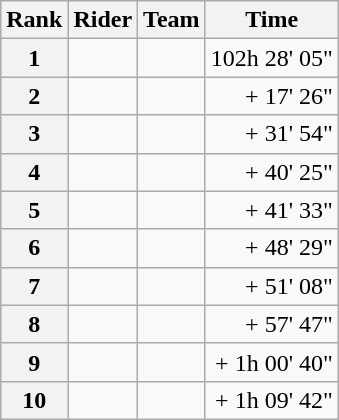<table class="wikitable">
<tr>
<th scope="col">Rank</th>
<th scope="col">Rider</th>
<th scope="col">Team</th>
<th scope="col">Time</th>
</tr>
<tr>
<th scope="row">1</th>
<td></td>
<td></td>
<td style="text-align:right;">102h 28' 05"</td>
</tr>
<tr>
<th scope="row">2</th>
<td></td>
<td></td>
<td style="text-align:right;">+ 17' 26"</td>
</tr>
<tr>
<th scope="row">3</th>
<td></td>
<td></td>
<td style="text-align:right;">+ 31' 54"</td>
</tr>
<tr>
<th scope="row">4</th>
<td></td>
<td></td>
<td style="text-align:right;">+ 40' 25"</td>
</tr>
<tr>
<th scope="row">5</th>
<td> </td>
<td></td>
<td style="text-align:right;">+ 41' 33"</td>
</tr>
<tr>
<th scope="row">6</th>
<td></td>
<td></td>
<td style="text-align:right;">+ 48' 29"</td>
</tr>
<tr>
<th scope="row">7</th>
<td></td>
<td></td>
<td style="text-align:right;">+ 51' 08"</td>
</tr>
<tr>
<th scope="row">8</th>
<td></td>
<td></td>
<td style="text-align:right;">+ 57' 47"</td>
</tr>
<tr>
<th scope="row">9</th>
<td></td>
<td></td>
<td style="text-align:right;">+ 1h 00' 40"</td>
</tr>
<tr>
<th scope="row">10</th>
<td></td>
<td></td>
<td style="text-align:right;">+ 1h 09' 42"</td>
</tr>
</table>
